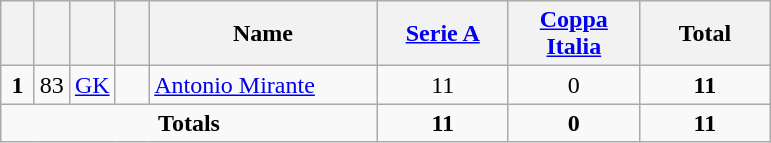<table class="wikitable" style="text-align:center">
<tr>
<th width=15></th>
<th width=15></th>
<th width=15></th>
<th width=15></th>
<th width=145>Name</th>
<th width=80><a href='#'>Serie A</a></th>
<th width=80><a href='#'>Coppa Italia</a></th>
<th width=80>Total</th>
</tr>
<tr>
<td><strong>1</strong></td>
<td>83</td>
<td><a href='#'>GK</a></td>
<td></td>
<td align=left><a href='#'>Antonio Mirante</a></td>
<td>11</td>
<td>0</td>
<td><strong>11</strong></td>
</tr>
<tr>
<td colspan=5><strong>Totals</strong></td>
<td><strong>11</strong></td>
<td><strong>0</strong></td>
<td><strong>11</strong></td>
</tr>
</table>
